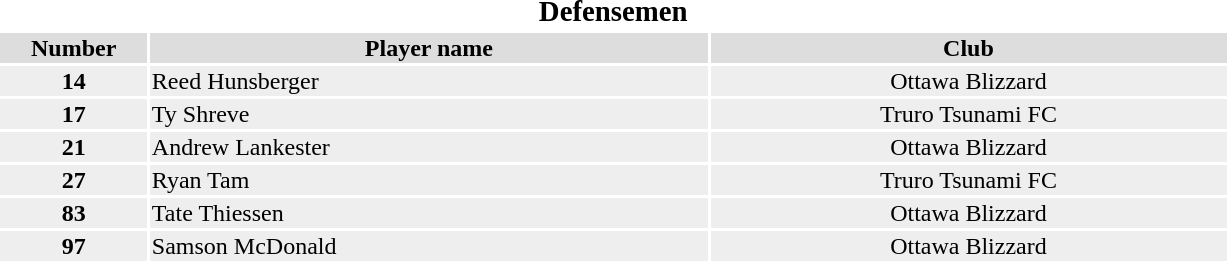<table width=65%>
<tr>
<th colspan="3"><big>Defensemen</big></th>
</tr>
<tr bgcolor="#dddddd">
<th width=7%>Number</th>
<th width=27%>Player name</th>
<th width=25%>Club</th>
</tr>
<tr bgcolor="#eeeeee">
<td align=center><strong>14</strong></td>
<td>Reed Hunsberger</td>
<td align=center> Ottawa Blizzard</td>
</tr>
<tr bgcolor="#eeeeee">
<td align=center><strong>17</strong></td>
<td>Ty Shreve</td>
<td align=center> Truro Tsunami FC</td>
</tr>
<tr bgcolor="#eeeeee">
<td align=center><strong>21</strong></td>
<td>Andrew Lankester</td>
<td align=center> Ottawa Blizzard</td>
</tr>
<tr bgcolor="#eeeeee">
<td align=center><strong>27</strong></td>
<td>Ryan Tam</td>
<td align=center> Truro Tsunami FC</td>
</tr>
<tr bgcolor="#eeeeee">
<td align=center><strong>83</strong></td>
<td>Tate Thiessen</td>
<td align=center> Ottawa Blizzard</td>
</tr>
<tr bgcolor="#eeeeee">
<td align=center><strong>97</strong></td>
<td>Samson McDonald</td>
<td align=center> Ottawa Blizzard</td>
</tr>
</table>
